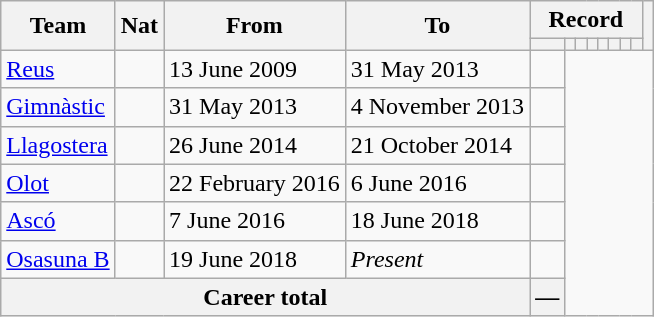<table class="wikitable" style="text-align: center">
<tr>
<th rowspan="2">Team</th>
<th rowspan="2">Nat</th>
<th rowspan="2">From</th>
<th rowspan="2">To</th>
<th colspan="8">Record</th>
<th rowspan=2></th>
</tr>
<tr>
<th></th>
<th></th>
<th></th>
<th></th>
<th></th>
<th></th>
<th></th>
<th></th>
</tr>
<tr>
<td align="left"><a href='#'>Reus</a></td>
<td></td>
<td align=left>13 June 2009</td>
<td align=left>31 May 2013<br></td>
<td></td>
</tr>
<tr>
<td align="left"><a href='#'>Gimnàstic</a></td>
<td></td>
<td align=left>31 May 2013</td>
<td align=left>4 November 2013<br></td>
<td></td>
</tr>
<tr>
<td align="left"><a href='#'>Llagostera</a></td>
<td></td>
<td align=left>26 June 2014</td>
<td align=left>21 October 2014<br></td>
<td></td>
</tr>
<tr>
<td align="left"><a href='#'>Olot</a></td>
<td></td>
<td align=left>22 February 2016</td>
<td align=left>6 June 2016<br></td>
<td></td>
</tr>
<tr>
<td align="left"><a href='#'>Ascó</a></td>
<td></td>
<td align=left>7 June 2016</td>
<td align=left>18 June 2018<br></td>
<td></td>
</tr>
<tr>
<td align="left"><a href='#'>Osasuna B</a></td>
<td></td>
<td align=left>19 June 2018</td>
<td align=left><em>Present</em><br></td>
<td></td>
</tr>
<tr>
<th colspan=4>Career total<br></th>
<th>—</th>
</tr>
</table>
